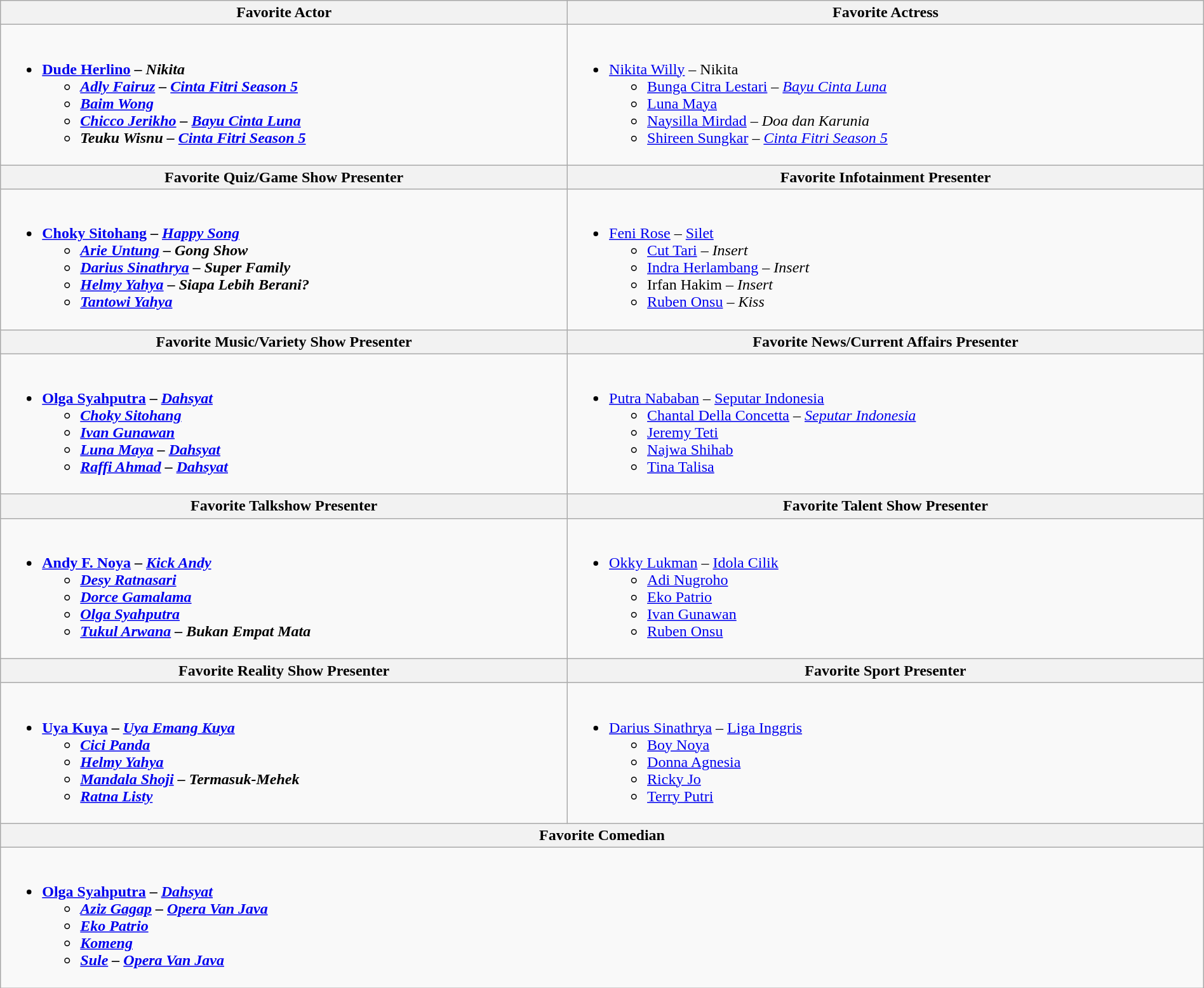<table class="wikitable" style="width:100%;">
<tr>
<th>Favorite Actor</th>
<th>Favorite Actress</th>
</tr>
<tr>
<td valign="top"><br><ul><li><strong><a href='#'>Dude Herlino</a> – <em>Nikita<strong><em><ul><li><a href='#'>Adly Fairuz</a> – </em><a href='#'>Cinta Fitri Season 5</a><em></li><li><a href='#'>Baim Wong</a></li><li><a href='#'>Chicco Jerikho</a> – </em><a href='#'>Bayu Cinta Luna</a><em></li><li>Teuku Wisnu – </em><a href='#'>Cinta Fitri Season 5</a><em></li></ul></li></ul></td>
<td valign="top"><br><ul><li></strong><a href='#'>Nikita Willy</a> – </em>Nikita</em></strong><ul><li><a href='#'>Bunga Citra Lestari</a> – <em><a href='#'>Bayu Cinta Luna</a></em></li><li><a href='#'>Luna Maya</a></li><li><a href='#'>Naysilla Mirdad</a> – <em>Doa dan Karunia</em></li><li><a href='#'>Shireen Sungkar</a> – <em><a href='#'>Cinta Fitri Season 5</a></em></li></ul></li></ul></td>
</tr>
<tr>
<th>Favorite Quiz/Game Show Presenter</th>
<th>Favorite Infotainment Presenter</th>
</tr>
<tr>
<td valign="top"><br><ul><li><strong><a href='#'>Choky Sitohang</a> – <em><a href='#'>Happy Song</a><strong><em><ul><li><a href='#'>Arie Untung</a> – </em>Gong Show<em></li><li><a href='#'>Darius Sinathrya</a> – </em>Super Family<em></li><li><a href='#'>Helmy Yahya</a> – </em>Siapa Lebih Berani?<em></li><li><a href='#'>Tantowi Yahya</a></li></ul></li></ul></td>
<td valign="top"><br><ul><li></strong><a href='#'>Feni Rose</a> – </em><a href='#'>Silet</a></em></strong><ul><li><a href='#'>Cut Tari</a> – <em>Insert</em></li><li><a href='#'>Indra Herlambang</a> – <em>Insert</em></li><li>Irfan Hakim – <em>Insert</em></li><li><a href='#'>Ruben Onsu</a> – <em>Kiss</em></li></ul></li></ul></td>
</tr>
<tr>
<th>Favorite Music/Variety Show Presenter</th>
<th>Favorite News/Current Affairs Presenter</th>
</tr>
<tr>
<td valign="top"><br><ul><li><strong><a href='#'>Olga Syahputra</a> – <em><a href='#'>Dahsyat</a><strong><em><ul><li><a href='#'>Choky Sitohang</a></li><li><a href='#'>Ivan Gunawan</a></li><li><a href='#'>Luna Maya</a> – </em><a href='#'>Dahsyat</a><em></li><li><a href='#'>Raffi Ahmad</a> – </em><a href='#'>Dahsyat</a><em></li></ul></li></ul></td>
<td valign="top"><br><ul><li></strong><a href='#'>Putra Nababan</a> – </em><a href='#'>Seputar Indonesia</a></em></strong><ul><li><a href='#'>Chantal Della Concetta</a> – <em><a href='#'>Seputar Indonesia</a></em></li><li><a href='#'>Jeremy Teti</a></li><li><a href='#'>Najwa Shihab</a></li><li><a href='#'>Tina Talisa</a></li></ul></li></ul></td>
</tr>
<tr>
<th>Favorite Talkshow Presenter</th>
<th>Favorite Talent Show Presenter</th>
</tr>
<tr>
<td valign="top"><br><ul><li><strong><a href='#'>Andy F. Noya</a> – <em><a href='#'>Kick Andy</a><strong><em><ul><li><a href='#'>Desy Ratnasari</a></li><li><a href='#'>Dorce Gamalama</a></li><li><a href='#'>Olga Syahputra</a></li><li><a href='#'>Tukul Arwana</a> – </em>Bukan Empat Mata<em></li></ul></li></ul></td>
<td valign="top"><br><ul><li></strong><a href='#'>Okky Lukman</a> – </em><a href='#'>Idola Cilik</a></em></strong><ul><li><a href='#'>Adi Nugroho</a></li><li><a href='#'>Eko Patrio</a></li><li><a href='#'>Ivan Gunawan</a></li><li><a href='#'>Ruben Onsu</a></li></ul></li></ul></td>
</tr>
<tr>
<th>Favorite Reality Show Presenter</th>
<th>Favorite Sport Presenter</th>
</tr>
<tr>
<td valign="top"><br><ul><li><strong><a href='#'>Uya Kuya</a> – <em><a href='#'>Uya Emang Kuya</a><strong><em><ul><li><a href='#'>Cici Panda</a></li><li><a href='#'>Helmy Yahya</a></li><li><a href='#'>Mandala Shoji</a> – </em>Termasuk-Mehek<em></li><li><a href='#'>Ratna Listy</a></li></ul></li></ul></td>
<td valign="top"><br><ul><li></strong><a href='#'>Darius Sinathrya</a> – </em><a href='#'>Liga Inggris</a></em></strong><ul><li><a href='#'>Boy Noya</a></li><li><a href='#'>Donna Agnesia</a></li><li><a href='#'>Ricky Jo</a></li><li><a href='#'>Terry Putri</a></li></ul></li></ul></td>
</tr>
<tr>
<th colspan= "2">Favorite Comedian</th>
</tr>
<tr>
<td colspan= "2" valign="top"><br><ul><li><strong><a href='#'>Olga Syahputra</a> – <em><a href='#'>Dahsyat</a><strong><em><ul><li><a href='#'>Aziz Gagap</a> – </em><a href='#'>Opera Van Java</a><em></li><li><a href='#'>Eko Patrio</a></li><li><a href='#'>Komeng</a></li><li><a href='#'>Sule</a> – </em><a href='#'>Opera Van Java</a><em></li></ul></li></ul></td>
</tr>
</table>
